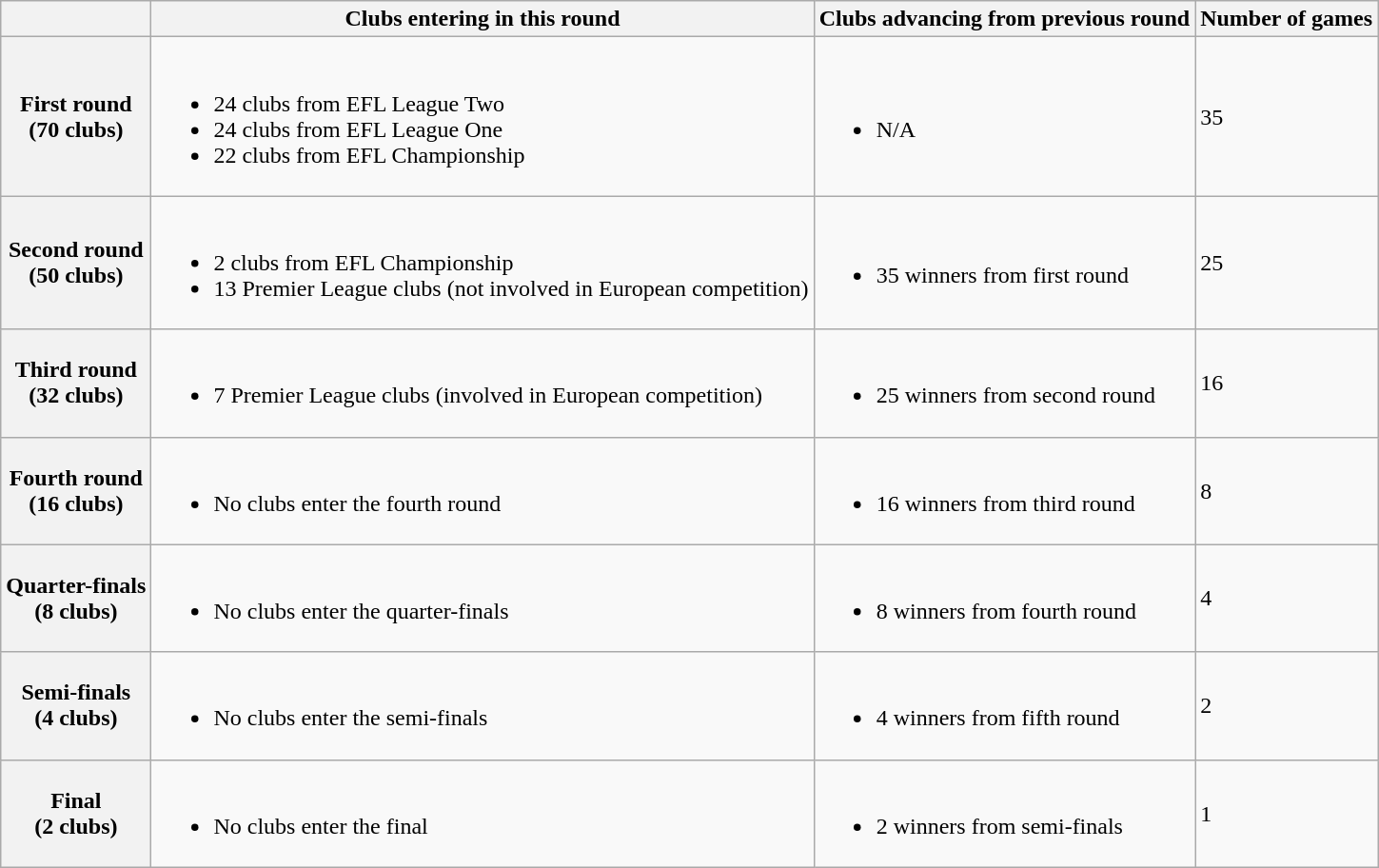<table class="wikitable">
<tr>
<th></th>
<th>Clubs entering in this round</th>
<th>Clubs advancing from previous round</th>
<th>Number of games</th>
</tr>
<tr>
<th>First round<br>(70 clubs)</th>
<td><br><ul><li>24 clubs from EFL League Two</li><li>24 clubs from EFL League One</li><li>22 clubs from EFL Championship</li></ul></td>
<td><br><ul><li>N/A</li></ul></td>
<td>35</td>
</tr>
<tr>
<th>Second round<br>(50 clubs)</th>
<td><br><ul><li>2 clubs from EFL Championship</li><li>13 Premier League clubs (not involved in European competition)</li></ul></td>
<td><br><ul><li>35 winners from first round</li></ul></td>
<td>25</td>
</tr>
<tr>
<th>Third round<br>(32 clubs)</th>
<td><br><ul><li>7 Premier League clubs (involved in European competition)</li></ul></td>
<td><br><ul><li>25 winners from second round</li></ul></td>
<td>16</td>
</tr>
<tr>
<th>Fourth round<br>(16 clubs)</th>
<td><br><ul><li>No clubs enter the fourth round</li></ul></td>
<td><br><ul><li>16 winners from third round</li></ul></td>
<td>8</td>
</tr>
<tr>
<th>Quarter-finals<br>(8 clubs)</th>
<td><br><ul><li>No clubs enter the quarter-finals</li></ul></td>
<td><br><ul><li>8 winners from fourth round</li></ul></td>
<td>4</td>
</tr>
<tr>
<th>Semi-finals<br>(4 clubs)</th>
<td><br><ul><li>No clubs enter the semi-finals</li></ul></td>
<td><br><ul><li>4 winners from fifth round</li></ul></td>
<td>2</td>
</tr>
<tr>
<th>Final<br>(2 clubs)</th>
<td><br><ul><li>No clubs enter the final</li></ul></td>
<td><br><ul><li>2 winners from semi-finals</li></ul></td>
<td>1</td>
</tr>
</table>
